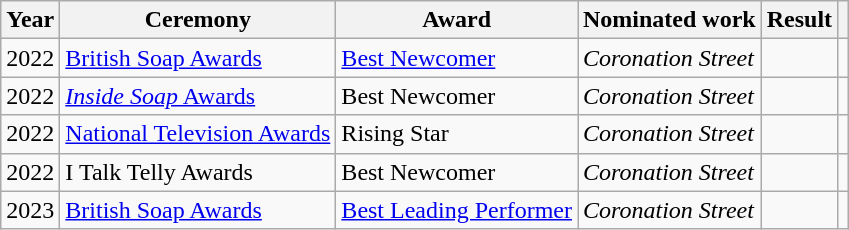<table class="wikitable">
<tr>
<th>Year</th>
<th>Ceremony</th>
<th>Award</th>
<th>Nominated work</th>
<th>Result</th>
<th></th>
</tr>
<tr>
<td>2022</td>
<td><a href='#'>British Soap Awards</a></td>
<td><a href='#'>Best Newcomer</a></td>
<td><em>Coronation Street</em></td>
<td></td>
<td align="center"></td>
</tr>
<tr>
<td>2022</td>
<td><a href='#'><em>Inside Soap</em> Awards</a></td>
<td>Best Newcomer</td>
<td><em>Coronation Street</em></td>
<td></td>
<td align="center"></td>
</tr>
<tr>
<td>2022</td>
<td><a href='#'>National Television Awards</a></td>
<td>Rising Star</td>
<td><em>Coronation Street</em></td>
<td></td>
<td align="center"></td>
</tr>
<tr>
<td>2022</td>
<td>I Talk Telly Awards</td>
<td>Best Newcomer</td>
<td><em>Coronation Street</em></td>
<td></td>
<td align="center"></td>
</tr>
<tr>
<td>2023</td>
<td><a href='#'>British Soap Awards</a></td>
<td><a href='#'>Best Leading Performer</a></td>
<td><em>Coronation Street</em></td>
<td></td>
<td align="center"></td>
</tr>
</table>
